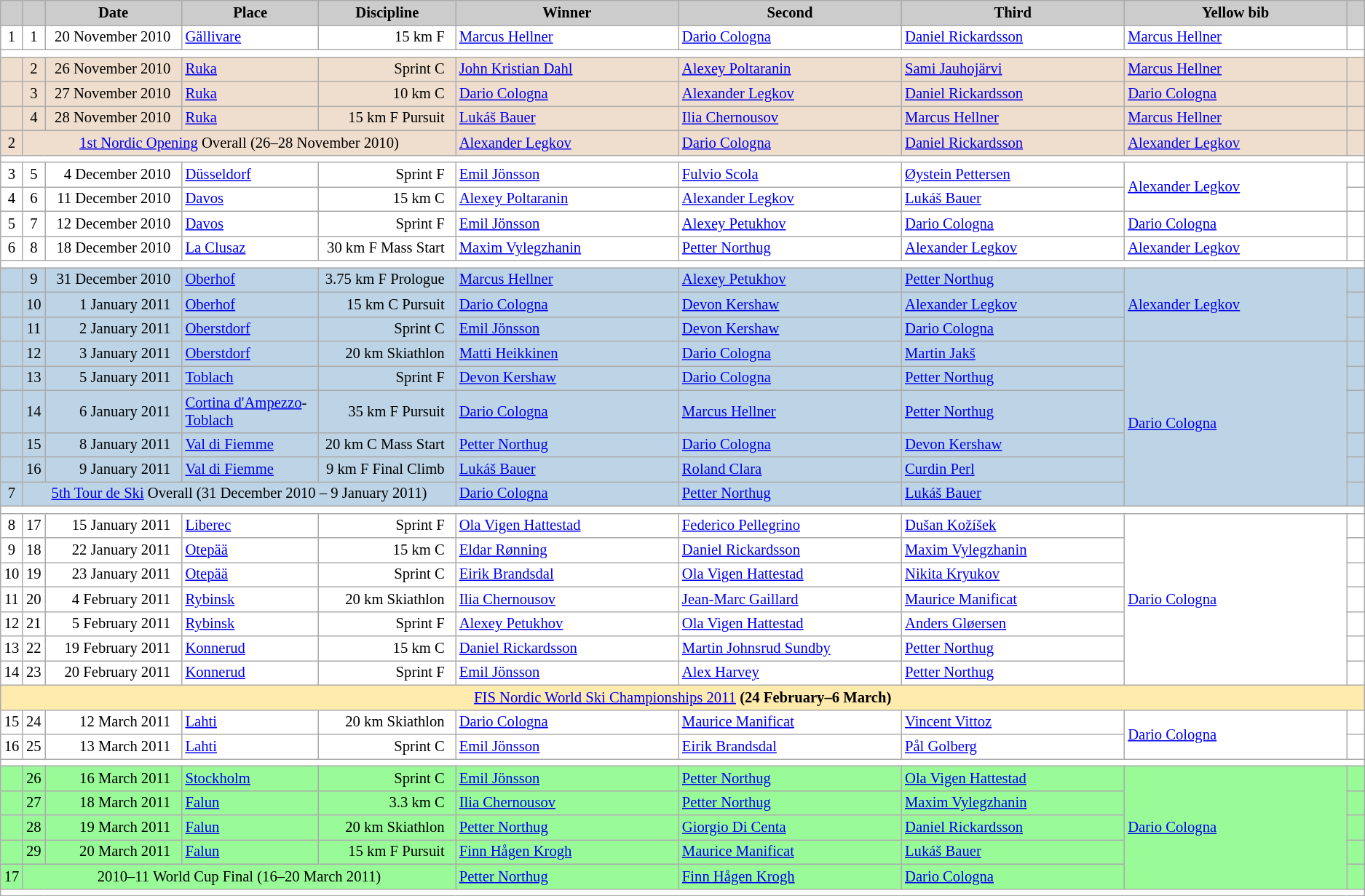<table class="wikitable plainrowheaders" style="background:#fff; font-size:86%; line-height:16px; border:grey solid 1px; border-collapse:collapse;">
<tr style="background:#ccc; text-align:center;">
<th scope="col" style="background:#ccc; width=20 px;"></th>
<th scope="col" style="background:#ccc; width=20 px;"></th>
<th scope="col" style="background:#ccc; width:120px;">Date</th>
<th scope="col" style="background:#ccc; width:120px;">Place</th>
<th scope="col" style="background:#ccc; width:120px;">Discipline</th>
<th scope="col" style="background:#ccc; width:200px;">Winner</th>
<th scope="col" style="background:#ccc; width:200px;">Second</th>
<th scope="col" style="background:#ccc; width:200px;">Third</th>
<th scope="col" style="background:#ccc; width:200px;">Yellow bib</th>
<th scope="col" style="background:#ccc; width:10px;"></th>
</tr>
<tr>
<td align=center>1</td>
<td align=center>1</td>
<td align=right>20 November 2010  </td>
<td> <a href='#'>Gällivare</a></td>
<td align=right>15 km F  </td>
<td> <a href='#'>Marcus Hellner</a></td>
<td> <a href='#'>Dario Cologna</a></td>
<td> <a href='#'>Daniel Rickardsson</a></td>
<td> <a href='#'>Marcus Hellner</a></td>
<td></td>
</tr>
<tr>
<td colspan="10"></td>
</tr>
<tr style="background-color: #EFDECD;">
<td></td>
<td align=center>2</td>
<td align=right>26 November 2010  </td>
<td> <a href='#'>Ruka</a></td>
<td align=right>Sprint C  </td>
<td> <a href='#'>John Kristian Dahl</a></td>
<td> <a href='#'>Alexey Poltaranin</a></td>
<td> <a href='#'>Sami Jauhojärvi</a></td>
<td> <a href='#'>Marcus Hellner</a></td>
<td></td>
</tr>
<tr style="background-color: #EFDECD;">
<td></td>
<td align=center>3</td>
<td align=right>27 November 2010  </td>
<td> <a href='#'>Ruka</a></td>
<td align=right>10 km C  </td>
<td> <a href='#'>Dario Cologna</a></td>
<td> <a href='#'>Alexander Legkov</a></td>
<td> <a href='#'>Daniel Rickardsson</a></td>
<td> <a href='#'>Dario Cologna</a></td>
<td></td>
</tr>
<tr style="background-color: #EFDECD;">
<td></td>
<td align=center>4</td>
<td align=right>28 November 2010  </td>
<td> <a href='#'>Ruka</a></td>
<td align=right>15 km F Pursuit  </td>
<td> <a href='#'>Lukáš Bauer</a></td>
<td> <a href='#'>Ilia Chernousov</a></td>
<td> <a href='#'>Marcus Hellner</a></td>
<td> <a href='#'>Marcus Hellner</a></td>
<td></td>
</tr>
<tr style="background-color: #EFDECD;">
<td align=center>2</td>
<td colspan="4" align=center><a href='#'>1st Nordic Opening</a> Overall (26–28 November 2010)</td>
<td> <a href='#'>Alexander Legkov</a></td>
<td> <a href='#'>Dario Cologna</a></td>
<td> <a href='#'>Daniel Rickardsson</a></td>
<td> <a href='#'>Alexander Legkov</a></td>
<td></td>
</tr>
<tr>
<td colspan="10"></td>
</tr>
<tr>
<td align=center>3</td>
<td align=center>5</td>
<td align=right>4 December 2010  </td>
<td> <a href='#'>Düsseldorf</a></td>
<td align=right>Sprint F  </td>
<td> <a href='#'>Emil Jönsson</a></td>
<td> <a href='#'>Fulvio Scola</a></td>
<td> <a href='#'>Øystein Pettersen</a></td>
<td rowspan=2> <a href='#'>Alexander Legkov</a></td>
<td></td>
</tr>
<tr>
<td align=center>4</td>
<td align=center>6</td>
<td align=right>11 December 2010  </td>
<td> <a href='#'>Davos</a></td>
<td align=right>15 km C  </td>
<td> <a href='#'>Alexey Poltaranin</a></td>
<td> <a href='#'>Alexander Legkov</a></td>
<td> <a href='#'>Lukáš Bauer</a></td>
<td></td>
</tr>
<tr>
<td align=center>5</td>
<td align=center>7</td>
<td align=right>12 December 2010  </td>
<td> <a href='#'>Davos</a></td>
<td align=right>Sprint F  </td>
<td> <a href='#'>Emil Jönsson</a></td>
<td> <a href='#'>Alexey Petukhov</a></td>
<td> <a href='#'>Dario Cologna</a></td>
<td> <a href='#'>Dario Cologna</a></td>
<td></td>
</tr>
<tr>
<td align=center>6</td>
<td align=center>8</td>
<td align=right>18 December 2010  </td>
<td> <a href='#'>La Clusaz</a></td>
<td align=right>30 km F Mass Start  </td>
<td> <a href='#'>Maxim Vylegzhanin</a></td>
<td> <a href='#'>Petter Northug</a></td>
<td> <a href='#'>Alexander Legkov</a></td>
<td> <a href='#'>Alexander Legkov</a></td>
<td></td>
</tr>
<tr>
<td colspan="10"></td>
</tr>
<tr bgcolor=#BCD4E6>
<td></td>
<td align=center>9</td>
<td align=right>31 December 2010  </td>
<td> <a href='#'>Oberhof</a></td>
<td align=right>3.75 km F Prologue  </td>
<td> <a href='#'>Marcus Hellner</a></td>
<td> <a href='#'>Alexey Petukhov</a></td>
<td> <a href='#'>Petter Northug</a></td>
<td rowspan=3> <a href='#'>Alexander Legkov</a></td>
<td></td>
</tr>
<tr bgcolor=#BCD4E6>
<td></td>
<td align=center>10</td>
<td align=right>1 January 2011  </td>
<td> <a href='#'>Oberhof</a></td>
<td align=right>15 km C Pursuit  </td>
<td> <a href='#'>Dario Cologna</a></td>
<td> <a href='#'>Devon Kershaw</a></td>
<td> <a href='#'>Alexander Legkov</a></td>
<td></td>
</tr>
<tr bgcolor=#BCD4E6>
<td></td>
<td align=center>11</td>
<td align=right>2 January 2011  </td>
<td> <a href='#'>Oberstdorf</a></td>
<td align=right>Sprint C  </td>
<td> <a href='#'>Emil Jönsson</a></td>
<td> <a href='#'>Devon Kershaw</a></td>
<td> <a href='#'>Dario Cologna</a></td>
<td></td>
</tr>
<tr bgcolor=#BCD4E6>
<td></td>
<td align=center>12</td>
<td align=right>3 January 2011  </td>
<td> <a href='#'>Oberstdorf</a></td>
<td align=right>20 km Skiathlon  </td>
<td> <a href='#'>Matti Heikkinen</a></td>
<td> <a href='#'>Dario Cologna</a></td>
<td> <a href='#'>Martin Jakš</a></td>
<td rowspan=6> <a href='#'>Dario Cologna</a></td>
<td></td>
</tr>
<tr bgcolor=#BCD4E6>
<td></td>
<td align=center>13</td>
<td align=right>5 January 2011  </td>
<td> <a href='#'>Toblach</a></td>
<td align=right>Sprint F  </td>
<td> <a href='#'>Devon Kershaw</a></td>
<td> <a href='#'>Dario Cologna</a></td>
<td> <a href='#'>Petter Northug</a></td>
<td></td>
</tr>
<tr bgcolor=#BCD4E6>
<td></td>
<td align=center>14</td>
<td align=right>6 January 2011  </td>
<td> <a href='#'>Cortina d'Ampezzo</a>-<a href='#'>Toblach</a></td>
<td align=right>35 km F Pursuit  </td>
<td> <a href='#'>Dario Cologna</a></td>
<td> <a href='#'>Marcus Hellner</a></td>
<td> <a href='#'>Petter Northug</a></td>
<td></td>
</tr>
<tr bgcolor=#BCD4E6>
<td></td>
<td align=center>15</td>
<td align=right>8 January 2011  </td>
<td> <a href='#'>Val di Fiemme</a></td>
<td align=right>20 km C Mass Start  </td>
<td> <a href='#'>Petter Northug</a></td>
<td> <a href='#'>Dario Cologna</a></td>
<td> <a href='#'>Devon Kershaw</a></td>
<td></td>
</tr>
<tr bgcolor=#BCD4E6>
<td></td>
<td align=center>16</td>
<td align=right>9 January 2011  </td>
<td> <a href='#'>Val di Fiemme</a></td>
<td align=right>9 km F Final Climb  </td>
<td> <a href='#'>Lukáš Bauer</a></td>
<td> <a href='#'>Roland Clara</a></td>
<td> <a href='#'>Curdin Perl</a></td>
<td></td>
</tr>
<tr bgcolor=#BCD4E6>
<td align=center>7</td>
<td colspan="4" align=center><a href='#'>5th Tour de Ski</a> Overall  (31 December 2010 – 9 January 2011)</td>
<td> <a href='#'>Dario Cologna</a></td>
<td> <a href='#'>Petter Northug</a></td>
<td> <a href='#'>Lukáš Bauer</a></td>
<td></td>
</tr>
<tr>
<td colspan="10"></td>
</tr>
<tr>
<td align=center>8</td>
<td align=center>17</td>
<td align=right>15 January 2011  </td>
<td> <a href='#'>Liberec</a></td>
<td align=right>Sprint F  </td>
<td> <a href='#'>Ola Vigen Hattestad</a></td>
<td> <a href='#'>Federico Pellegrino</a></td>
<td> <a href='#'>Dušan Kožíšek</a></td>
<td rowspan=7> <a href='#'>Dario Cologna</a></td>
<td></td>
</tr>
<tr>
<td align=center>9</td>
<td align=center>18</td>
<td align=right>22 January 2011  </td>
<td> <a href='#'>Otepää</a></td>
<td align=right>15 km C  </td>
<td> <a href='#'>Eldar Rønning</a></td>
<td> <a href='#'>Daniel Rickardsson</a></td>
<td> <a href='#'>Maxim Vylegzhanin</a></td>
<td></td>
</tr>
<tr>
<td align=center>10</td>
<td align=center>19</td>
<td align=right>23 January 2011  </td>
<td> <a href='#'>Otepää</a></td>
<td align=right>Sprint C  </td>
<td> <a href='#'>Eirik Brandsdal</a></td>
<td> <a href='#'>Ola Vigen Hattestad</a></td>
<td> <a href='#'>Nikita Kryukov</a></td>
<td></td>
</tr>
<tr>
<td align=center>11</td>
<td align=center>20</td>
<td align=right>4 February 2011  </td>
<td> <a href='#'>Rybinsk</a></td>
<td align=right>20 km Skiathlon  </td>
<td> <a href='#'>Ilia Chernousov</a></td>
<td> <a href='#'>Jean-Marc Gaillard</a></td>
<td> <a href='#'>Maurice Manificat</a></td>
<td></td>
</tr>
<tr>
<td align=center>12</td>
<td align=center>21</td>
<td align=right>5 February 2011  </td>
<td> <a href='#'>Rybinsk</a></td>
<td align=right>Sprint F  </td>
<td> <a href='#'>Alexey Petukhov</a></td>
<td> <a href='#'>Ola Vigen Hattestad</a></td>
<td> <a href='#'>Anders Gløersen</a></td>
<td></td>
</tr>
<tr>
<td align=center>13</td>
<td align=center>22</td>
<td align=right>19 February 2011  </td>
<td> <a href='#'>Konnerud</a></td>
<td align=right>15 km C  </td>
<td> <a href='#'>Daniel Rickardsson</a></td>
<td> <a href='#'>Martin Johnsrud Sundby</a></td>
<td> <a href='#'>Petter Northug</a></td>
<td></td>
</tr>
<tr>
<td align=center>14</td>
<td align=center>23</td>
<td align=right>20 February 2011  </td>
<td> <a href='#'>Konnerud</a></td>
<td align=right>Sprint F  </td>
<td> <a href='#'>Emil Jönsson</a></td>
<td> <a href='#'>Alex Harvey</a></td>
<td> <a href='#'>Petter Northug</a></td>
<td></td>
</tr>
<tr style="background:#FFEBAD">
<td colspan="10" align="center"><a href='#'>FIS Nordic World Ski Championships 2011</a> <strong>(24 February–6 March)</strong></td>
</tr>
<tr>
<td align=center>15</td>
<td align=center>24</td>
<td align=right>12 March 2011  </td>
<td> <a href='#'>Lahti</a></td>
<td align=right>20 km Skiathlon  </td>
<td> <a href='#'>Dario Cologna</a></td>
<td> <a href='#'>Maurice Manificat</a></td>
<td> <a href='#'>Vincent Vittoz</a></td>
<td rowspan=2> <a href='#'>Dario Cologna</a></td>
<td></td>
</tr>
<tr>
<td align=center>16</td>
<td align=center>25</td>
<td align=right>13 March 2011  </td>
<td> <a href='#'>Lahti</a></td>
<td align=right>Sprint C  </td>
<td> <a href='#'>Emil Jönsson</a></td>
<td> <a href='#'>Eirik Brandsdal</a></td>
<td> <a href='#'>Pål Golberg</a></td>
<td></td>
</tr>
<tr>
<td colspan="10"></td>
</tr>
<tr bgcolor="#98FB98">
<td></td>
<td align=center>26</td>
<td align=right>16 March 2011  </td>
<td> <a href='#'>Stockholm</a></td>
<td align=right>Sprint C  </td>
<td> <a href='#'>Emil Jönsson</a></td>
<td> <a href='#'>Petter Northug</a></td>
<td> <a href='#'>Ola Vigen Hattestad</a></td>
<td rowspan=5> <a href='#'>Dario Cologna</a></td>
<td></td>
</tr>
<tr bgcolor="#98FB98">
<td></td>
<td align=center>27</td>
<td align=right>18 March 2011  </td>
<td> <a href='#'>Falun</a></td>
<td align=right>3.3 km C  </td>
<td> <a href='#'>Ilia Chernousov</a></td>
<td> <a href='#'>Petter Northug</a></td>
<td> <a href='#'>Maxim Vylegzhanin</a></td>
<td></td>
</tr>
<tr bgcolor="#98FB98">
<td></td>
<td align=center>28</td>
<td align=right>19 March 2011  </td>
<td> <a href='#'>Falun</a></td>
<td align=right>20 km Skiathlon  </td>
<td> <a href='#'>Petter Northug</a></td>
<td> <a href='#'>Giorgio Di Centa</a></td>
<td> <a href='#'>Daniel Rickardsson</a></td>
<td></td>
</tr>
<tr bgcolor="#98FB98">
<td></td>
<td align=center>29</td>
<td align=right>20 March 2011  </td>
<td> <a href='#'>Falun</a></td>
<td align=right>15 km F Pursuit  </td>
<td> <a href='#'>Finn Hågen Krogh</a></td>
<td> <a href='#'>Maurice Manificat</a></td>
<td> <a href='#'>Lukáš Bauer</a></td>
<td></td>
</tr>
<tr bgcolor="#98FB98">
<td align=center>17</td>
<td colspan="4" align=center>2010–11 World Cup Final (16–20 March 2011)</td>
<td> <a href='#'>Petter Northug</a></td>
<td> <a href='#'>Finn Hågen Krogh</a></td>
<td> <a href='#'>Dario Cologna</a></td>
<td></td>
</tr>
<tr>
<td colspan="10"></td>
</tr>
</table>
